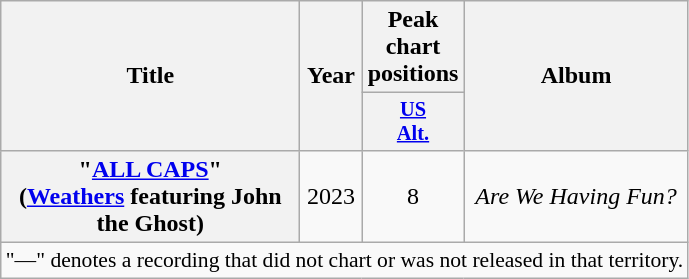<table class="wikitable plainrowheaders" style="text-align:center;" border="1">
<tr>
<th scope="col" rowspan="2" style="width:12em;">Title</th>
<th scope="col" rowspan="2">Year</th>
<th scope="col" colspan="1">Peak chart positions</th>
<th scope="col" rowspan="2">Album</th>
</tr>
<tr>
<th scope="col" style="width:3em;font-size:85%;"><a href='#'>US<br>Alt.</a><br></th>
</tr>
<tr>
<th scope="row">"<a href='#'>ALL CAPS</a>"<br><span>(<a href='#'>Weathers</a> featuring John the Ghost)</span></th>
<td>2023</td>
<td>8</td>
<td><em>Are We Having Fun?</em></td>
</tr>
<tr>
<td colspan="8" style="font-size:90%">"—" denotes a recording that did not chart or was not released in that territory.</td>
</tr>
</table>
